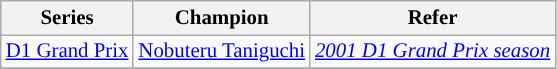<table class="wikitable" style="font-size:87%;">
<tr font-weight:bold">
<th>Series</th>
<th>Champion</th>
<th>Refer</th>
</tr>
<tr>
<td><a href='#'>D1 Grand Prix</a></td>
<td> <a href='#'>Nobuteru Taniguchi</a></td>
<td><em><a href='#'>2001 D1 Grand Prix season</a></em></td>
</tr>
<tr>
</tr>
</table>
